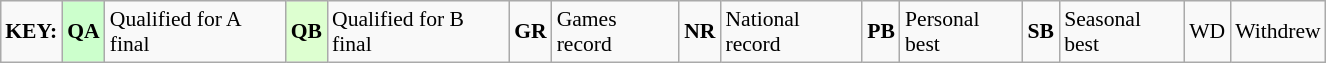<table class="wikitable" width="70%" style="margin:0.5em auto; font-size:90%;position:relative;">
<tr>
<td><strong>KEY:</strong></td>
<td align="center" bgcolor="ccffcc"><strong>QA</strong></td>
<td>Qualified for A final</td>
<td align="center" bgcolor="ddffd"><strong>QB</strong></td>
<td>Qualified for B final</td>
<td align="center"><strong>GR</strong></td>
<td>Games record</td>
<td align="center"><strong>NR</strong></td>
<td>National record</td>
<td align="center"><strong>PB</strong></td>
<td>Personal best</td>
<td align="center"><strong>SB</strong></td>
<td>Seasonal best</td>
<td>WD</td>
<td>Withdrew</td>
</tr>
</table>
